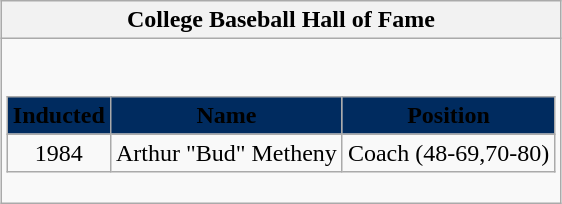<table border="0" style="margin: 1em auto 1em auto" class="wikitable">
<tr>
<th>College Baseball Hall of Fame</th>
</tr>
<tr>
<td valign="top"><br><table cellpadding="1" style="margin: 1em auto 1em auto" class="wikitable">
<tr>
<th style="background:#002B5F;" align="center"><span>Inducted</span></th>
<th style="background:#002B5F;" align="center"><span>Name</span></th>
<th style="background:#002B5F;" align="center"><span>Position</span></th>
</tr>
<tr style="text-align:center;">
<td>1984</td>
<td>Arthur "Bud" Metheny</td>
<td>Coach (48-69,70-80)</td>
</tr>
</table>
</td>
</tr>
</table>
